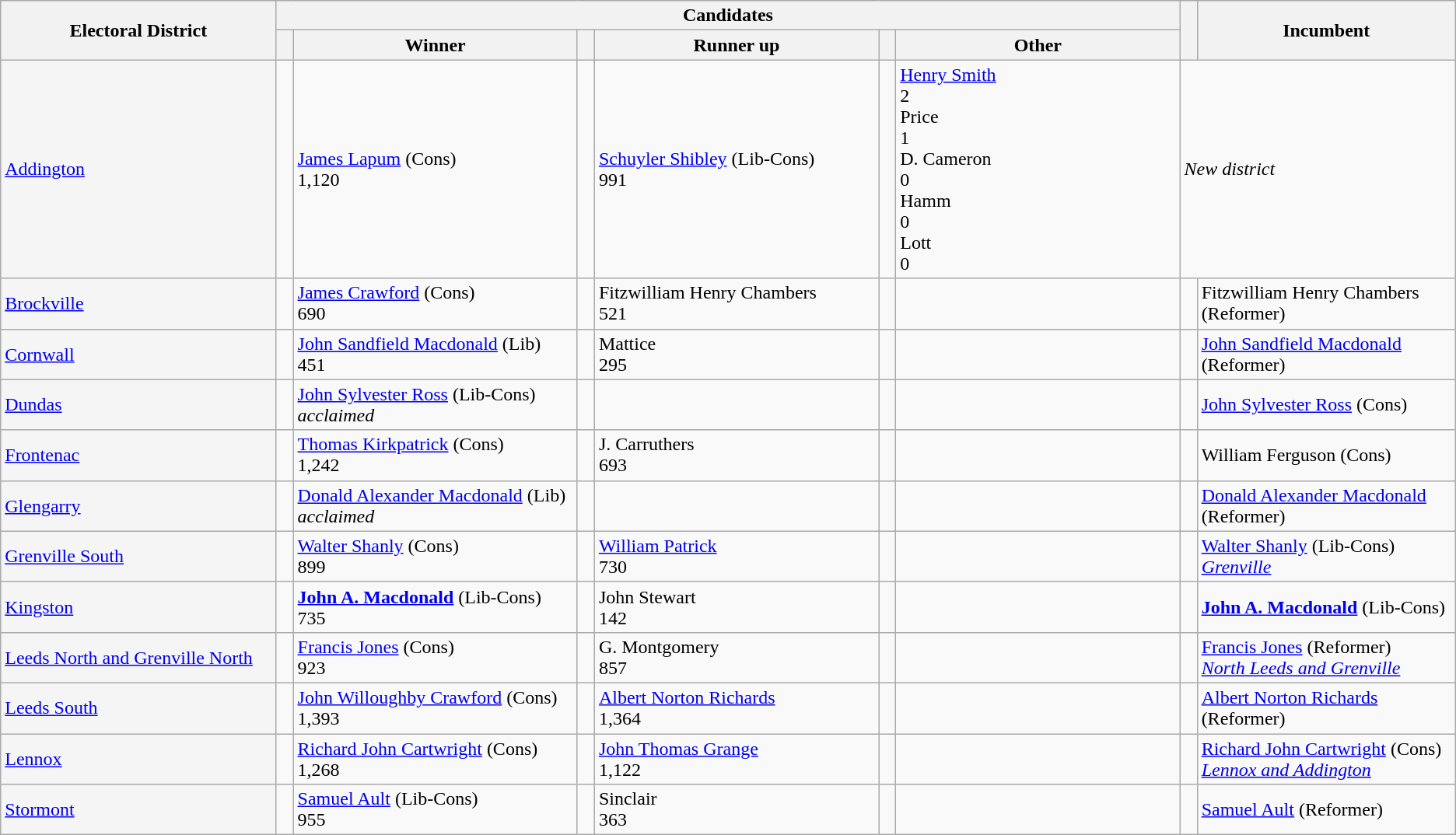<table class="wikitable">
<tr>
<th width=16% rowspan=2>Electoral District</th>
<th colspan=6>Candidates</th>
<th width=1% rowspan=2> </th>
<th width=15% rowspan=2>Incumbent</th>
</tr>
<tr>
<th width=1%> </th>
<th width=16.5%>Winner</th>
<th width=1%> </th>
<th width=16.5%>Runner up</th>
<th width=1%> </th>
<th width=16.5%>Other</th>
</tr>
<tr>
<td style="background:whitesmoke;"><a href='#'>Addington</a></td>
<td></td>
<td><a href='#'>James Lapum</a> (Cons)<br> 1,120</td>
<td></td>
<td><a href='#'>Schuyler Shibley</a> (Lib-Cons) <br> 991</td>
<td></td>
<td><a href='#'>Henry Smith</a> <br> 2 <br> Price<br> 1 <br> D. Cameron<br> 0 <br> Hamm<br> 0 <br> Lott<br> 0</td>
<td colspan="2"><em>New district</em></td>
</tr>
<tr>
<td style="background:whitesmoke;"><a href='#'>Brockville</a></td>
<td></td>
<td><a href='#'>James Crawford</a> (Cons)<br> 690</td>
<td></td>
<td>Fitzwilliam Henry Chambers <br> 521</td>
<td></td>
<td></td>
<td></td>
<td>Fitzwilliam Henry Chambers (Reformer)</td>
</tr>
<tr>
<td style="background:whitesmoke;"><a href='#'>Cornwall</a></td>
<td></td>
<td><a href='#'>John Sandfield Macdonald</a> (Lib)<br> 451</td>
<td></td>
<td>Mattice <br> 295</td>
<td></td>
<td></td>
<td></td>
<td><a href='#'>John Sandfield Macdonald</a> (Reformer)</td>
</tr>
<tr>
<td style="background:whitesmoke;"><a href='#'>Dundas</a></td>
<td></td>
<td><a href='#'>John Sylvester Ross</a> (Lib-Cons)<br> <em>acclaimed</em></td>
<td></td>
<td></td>
<td></td>
<td></td>
<td></td>
<td><a href='#'>John Sylvester Ross</a> (Cons)</td>
</tr>
<tr>
<td style="background:whitesmoke;"><a href='#'>Frontenac</a></td>
<td></td>
<td><a href='#'>Thomas Kirkpatrick</a> (Cons)<br> 1,242</td>
<td></td>
<td>J. Carruthers <br> 693</td>
<td></td>
<td></td>
<td></td>
<td>William Ferguson (Cons)</td>
</tr>
<tr>
<td style="background:whitesmoke;"><a href='#'>Glengarry</a></td>
<td></td>
<td><a href='#'>Donald Alexander Macdonald</a> (Lib)<br> <em>acclaimed</em></td>
<td></td>
<td></td>
<td></td>
<td></td>
<td></td>
<td><a href='#'>Donald Alexander Macdonald</a> (Reformer)</td>
</tr>
<tr>
<td style="background:whitesmoke;"><a href='#'>Grenville South</a></td>
<td></td>
<td><a href='#'>Walter Shanly</a> (Cons)<br> 899</td>
<td></td>
<td><a href='#'>William Patrick</a> <br> 730</td>
<td></td>
<td></td>
<td></td>
<td><a href='#'>Walter Shanly</a> (Lib-Cons)  <br><span><em><a href='#'>Grenville</a></em></span></td>
</tr>
<tr>
<td style="background:whitesmoke;"><a href='#'>Kingston</a></td>
<td></td>
<td><strong><a href='#'>John A. Macdonald</a></strong> (Lib-Cons)<br> 735</td>
<td></td>
<td>John Stewart <br> 142</td>
<td></td>
<td></td>
<td></td>
<td><strong><a href='#'>John A. Macdonald</a></strong> (Lib-Cons)</td>
</tr>
<tr>
<td style="background:whitesmoke;"><a href='#'>Leeds North and Grenville North</a></td>
<td></td>
<td><a href='#'>Francis Jones</a> (Cons)<br> 923</td>
<td></td>
<td>G. Montgomery <br> 857</td>
<td></td>
<td></td>
<td></td>
<td><a href='#'>Francis Jones</a> (Reformer) <br><span><em><a href='#'>North Leeds and Grenville</a></em></span></td>
</tr>
<tr>
<td style="background:whitesmoke;"><a href='#'>Leeds South</a></td>
<td></td>
<td><a href='#'>John Willoughby Crawford</a> (Cons)<br> 1,393</td>
<td></td>
<td><a href='#'>Albert Norton Richards</a> <br> 1,364</td>
<td></td>
<td></td>
<td></td>
<td><a href='#'>Albert Norton Richards</a> (Reformer)</td>
</tr>
<tr>
<td style="background:whitesmoke;"><a href='#'>Lennox</a></td>
<td></td>
<td><a href='#'>Richard John Cartwright</a> (Cons)<br> 1,268</td>
<td></td>
<td><a href='#'>John Thomas Grange</a> <br> 1,122</td>
<td></td>
<td></td>
<td></td>
<td><a href='#'>Richard John Cartwright</a> (Cons) <br><span><em><a href='#'>Lennox and Addington</a></em></span></td>
</tr>
<tr>
<td style="background:whitesmoke;"><a href='#'>Stormont</a></td>
<td></td>
<td><a href='#'>Samuel Ault</a> (Lib-Cons)<br> 955</td>
<td></td>
<td>Sinclair <br> 363</td>
<td></td>
<td></td>
<td></td>
<td><a href='#'>Samuel Ault</a> (Reformer)</td>
</tr>
</table>
